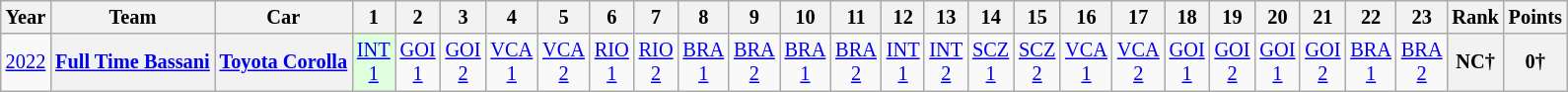<table class="wikitable" style="text-align:center; font-size:85%">
<tr>
<th>Year</th>
<th>Team</th>
<th>Car</th>
<th>1</th>
<th>2</th>
<th>3</th>
<th>4</th>
<th>5</th>
<th>6</th>
<th>7</th>
<th>8</th>
<th>9</th>
<th>10</th>
<th>11</th>
<th>12</th>
<th>13</th>
<th>14</th>
<th>15</th>
<th>16</th>
<th>17</th>
<th>18</th>
<th>19</th>
<th>20</th>
<th>21</th>
<th>22</th>
<th>23</th>
<th>Rank</th>
<th>Points</th>
</tr>
<tr>
<td><a href='#'>2022</a></td>
<th nowrap><a href='#'>Full Time Bassani</a></th>
<th nowrap><a href='#'>Toyota Corolla</a></th>
<td style="background:#dfffdf;"><a href='#'>INT<br>1</a><br></td>
<td><a href='#'>GOI<br>1</a></td>
<td><a href='#'>GOI<br>2</a></td>
<td><a href='#'>VCA<br>1</a></td>
<td><a href='#'>VCA<br>2</a></td>
<td><a href='#'>RIO<br>1</a></td>
<td><a href='#'>RIO<br>2</a></td>
<td><a href='#'>BRA<br>1</a></td>
<td><a href='#'>BRA<br>2</a></td>
<td><a href='#'>BRA<br>1</a></td>
<td><a href='#'>BRA<br>2</a></td>
<td><a href='#'>INT<br>1</a></td>
<td><a href='#'>INT<br>2</a></td>
<td><a href='#'>SCZ<br>1</a></td>
<td><a href='#'>SCZ<br>2</a></td>
<td><a href='#'>VCA<br>1</a></td>
<td><a href='#'>VCA<br>2</a></td>
<td><a href='#'>GOI<br>1</a></td>
<td><a href='#'>GOI<br>2</a></td>
<td><a href='#'>GOI<br>1</a></td>
<td><a href='#'>GOI<br>2</a></td>
<td><a href='#'>BRA<br>1</a></td>
<td><a href='#'>BRA<br>2</a></td>
<th>NC†</th>
<th>0†</th>
</tr>
</table>
